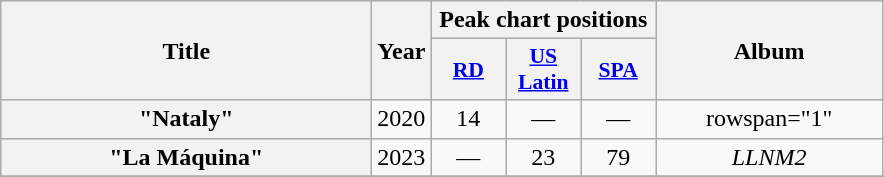<table class="wikitable plainrowheaders" style="text-align:center;">
<tr>
<th scope="col" rowspan="2" style="width:15em;">Title</th>
<th scope="col" rowspan="2" style="width:1em;">Year</th>
<th scope="col" colspan="3">Peak chart positions</th>
<th scope="col" rowspan="2" style="width:9em;">Album</th>
</tr>
<tr>
<th scope="col" style="width:3em;font-size:90%;"><a href='#'>RD</a><br></th>
<th scope="col" style="width:3em;font-size:90%;"><a href='#'>US<br>Latin</a><br></th>
<th scope="col" style="width:3em;font-size:90%;"><a href='#'>SPA</a><br></th>
</tr>
<tr>
<th scope="row">"Nataly"<br></th>
<td>2020</td>
<td>14</td>
<td>—</td>
<td>—</td>
<td>rowspan="1" </td>
</tr>
<tr>
<th scope="row">"La Máquina"<br></th>
<td>2023</td>
<td>—</td>
<td>23</td>
<td>79</td>
<td><em>LLNM2</em></td>
</tr>
<tr>
</tr>
</table>
